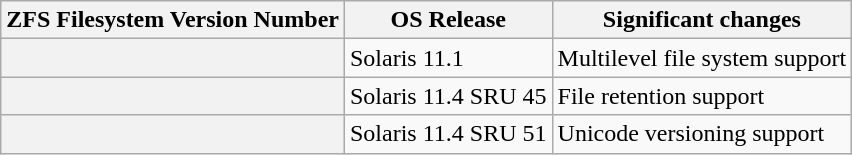<table class="wikitable">
<tr>
<th>ZFS Filesystem Version Number</th>
<th>OS Release</th>
<th>Significant changes</th>
</tr>
<tr>
<th></th>
<td style="white-space:nowrap;">Solaris 11.1</td>
<td>Multilevel file system support</td>
</tr>
<tr>
<th></th>
<td style="white-space:nowrap;">Solaris 11.4 SRU 45</td>
<td>File retention support</td>
</tr>
<tr>
<th></th>
<td style="white-space:nowrap;">Solaris 11.4 SRU 51</td>
<td>Unicode versioning support</td>
</tr>
</table>
